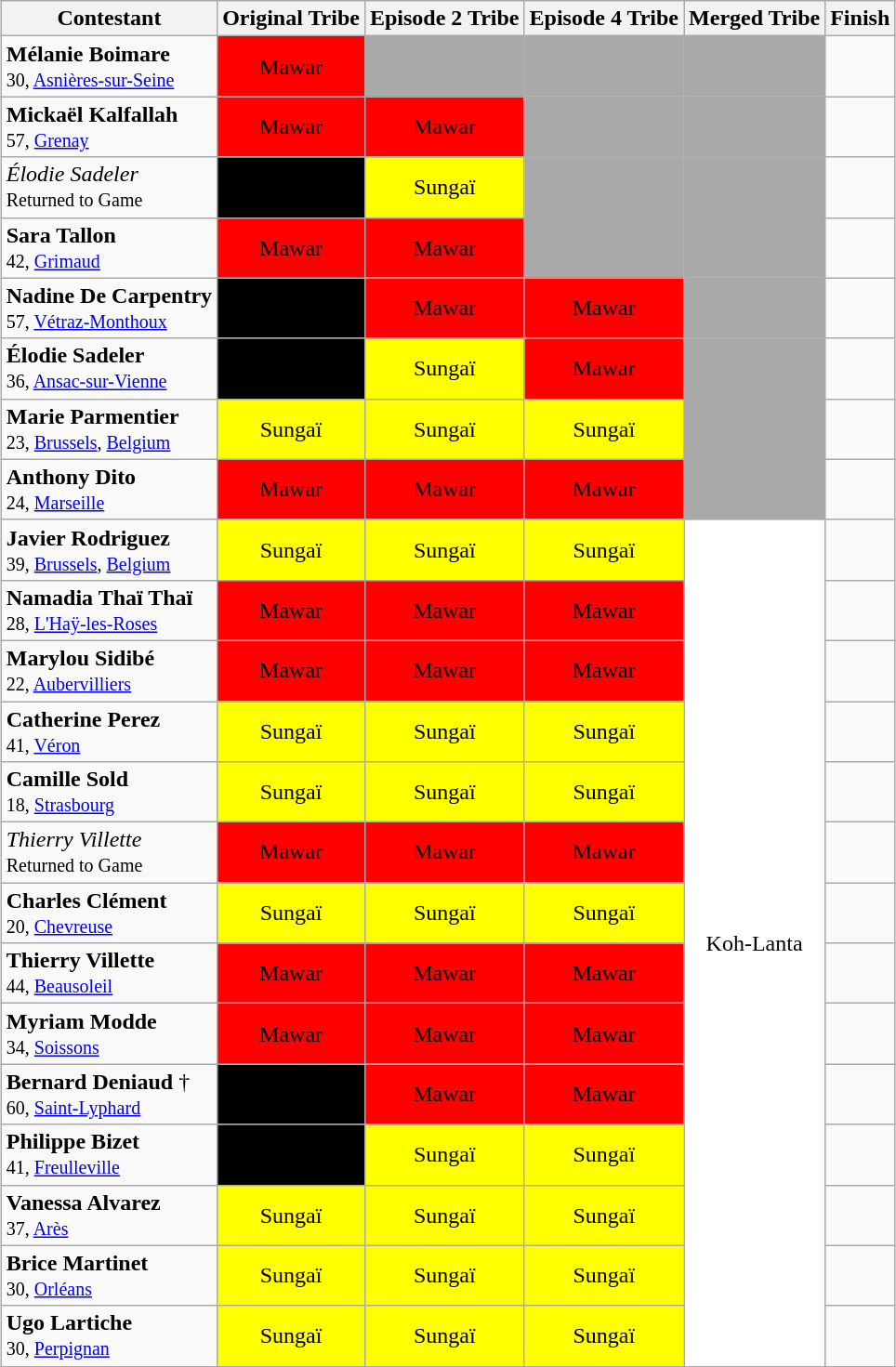<table class="wikitable" style="margin:auto; text-align:center">
<tr>
<th>Contestant</th>
<th>Original Tribe</th>
<th>Episode 2 Tribe</th>
<th>Episode 4 Tribe</th>
<th>Merged Tribe</th>
<th>Finish</th>
</tr>
<tr>
<td style="text-align: left;"><strong>Mélanie Boimare</strong><br><small>30, <a href='#'>Asnières-sur-Seine</a></small></td>
<td bgcolor="red">Mawar</td>
<td bgcolor="darkgrey"></td>
<td bgcolor="darkgrey"></td>
<td bgcolor="darkgrey"></td>
<td></td>
</tr>
<tr>
<td style="text-align: left;"><strong>Mickaël Kalfallah</strong><br><small>57, <a href='#'>Grenay</a></small></td>
<td bgcolor="red">Mawar</td>
<td bgcolor="red">Mawar</td>
<td bgcolor="darkgrey"></td>
<td bgcolor="darkgrey"></td>
<td></td>
</tr>
<tr>
<td style="text-align: left;"><em>Élodie Sadeler</em><br><small>Returned to Game</small></td>
<td bgcolor="black"><span>Banished</span></td>
<td bgcolor="yellow">Sungaï</td>
<td bgcolor="darkgrey"></td>
<td bgcolor="darkgrey"></td>
<td></td>
</tr>
<tr>
<td style="text-align: left;"><strong>Sara Tallon</strong><br><small>42, <a href='#'>Grimaud</a></small></td>
<td bgcolor="red">Mawar</td>
<td bgcolor="red">Mawar</td>
<td bgcolor="darkgrey"></td>
<td bgcolor="darkgrey"></td>
<td></td>
</tr>
<tr>
<td style="text-align: left;"><strong>Nadine De Carpentry</strong><br><small>57, <a href='#'>Vétraz-Monthoux</a></small></td>
<td bgcolor="black"><span>Banished</span></td>
<td bgcolor="red">Mawar</td>
<td bgcolor="red">Mawar</td>
<td bgcolor="darkgrey"></td>
<td></td>
</tr>
<tr>
<td style="text-align: left;"><strong>Élodie Sadeler</strong><br><small>36, <a href='#'>Ansac-sur-Vienne</a></small></td>
<td bgcolor="black"><span>Banished</span></td>
<td bgcolor="yellow">Sungaï</td>
<td bgcolor="red">Mawar</td>
<td bgcolor="darkgrey"></td>
<td></td>
</tr>
<tr>
<td style="text-align: left;"><strong>Marie Parmentier</strong><br><small>23, <a href='#'>Brussels</a>, <a href='#'>Belgium</a></small></td>
<td bgcolor="yellow">Sungaï</td>
<td bgcolor="yellow">Sungaï</td>
<td bgcolor="yellow">Sungaï</td>
<td bgcolor="darkgrey"></td>
<td></td>
</tr>
<tr>
<td style="text-align: left;"><strong>Anthony Dito</strong><br><small>24, <a href='#'>Marseille</a></small></td>
<td bgcolor="red">Mawar</td>
<td bgcolor="red">Mawar</td>
<td bgcolor="red">Mawar</td>
<td bgcolor="darkgrey"></td>
<td></td>
</tr>
<tr>
<td style="text-align: left;"><strong>Javier Rodriguez</strong><br><small>39, <a href='#'>Brussels</a>, <a href='#'>Belgium</a></small></td>
<td bgcolor="yellow">Sungaï</td>
<td bgcolor="yellow">Sungaï</td>
<td bgcolor="yellow">Sungaï</td>
<td rowspan="14" bgcolor="white">Koh-Lanta</td>
<td></td>
</tr>
<tr>
<td style="text-align: left;"><strong>Namadia Thaï Thaï</strong><br><small>28, <a href='#'>L'Haÿ-les-Roses</a></small></td>
<td bgcolor="red">Mawar</td>
<td bgcolor="red">Mawar</td>
<td bgcolor="red">Mawar</td>
<td></td>
</tr>
<tr>
<td style="text-align: left;"><strong>Marylou Sidibé</strong><br><small>22, <a href='#'>Aubervilliers</a></small></td>
<td bgcolor="red">Mawar</td>
<td bgcolor="red">Mawar</td>
<td bgcolor="red">Mawar</td>
<td></td>
</tr>
<tr>
<td style="text-align: left;"><strong>Catherine Perez</strong><br><small>41, <a href='#'>Véron</a></small></td>
<td bgcolor="yellow">Sungaï</td>
<td bgcolor="yellow">Sungaï</td>
<td bgcolor="yellow">Sungaï</td>
<td></td>
</tr>
<tr>
<td style="text-align: left;"><strong>Camille Sold</strong><br><small>18, <a href='#'>Strasbourg</a></small></td>
<td bgcolor="yellow">Sungaï</td>
<td bgcolor="yellow">Sungaï</td>
<td bgcolor="yellow">Sungaï</td>
<td></td>
</tr>
<tr>
<td style="text-align: left;"><em>Thierry Villette</em><br><small>Returned to Game</small></td>
<td bgcolor="red">Mawar</td>
<td bgcolor="red">Mawar</td>
<td bgcolor="red">Mawar</td>
<td></td>
</tr>
<tr>
<td style="text-align: left;"><strong>Charles Clément</strong><br><small>20, <a href='#'>Chevreuse</a></small></td>
<td bgcolor="yellow">Sungaï</td>
<td bgcolor="yellow">Sungaï</td>
<td bgcolor="yellow">Sungaï</td>
<td></td>
</tr>
<tr>
<td style="text-align: left;"><strong>Thierry Villette</strong><br><small>44, <a href='#'>Beausoleil</a></small></td>
<td bgcolor="red">Mawar</td>
<td bgcolor="red">Mawar</td>
<td bgcolor="red">Mawar</td>
<td></td>
</tr>
<tr>
<td style="text-align: left;"><strong>Myriam Modde</strong><br><small>34, <a href='#'>Soissons</a></small></td>
<td bgcolor="red">Mawar</td>
<td bgcolor="red">Mawar</td>
<td bgcolor="red">Mawar</td>
<td></td>
</tr>
<tr>
<td style="text-align: left;"><strong>Bernard Deniaud</strong> †<br><small>60, <a href='#'>Saint-Lyphard</a></small></td>
<td bgcolor="black"><span>Banished</span></td>
<td bgcolor="red">Mawar</td>
<td bgcolor="red">Mawar</td>
<td></td>
</tr>
<tr>
<td style="text-align: left;"><strong>Philippe Bizet</strong><br><small>41, <a href='#'>Freulleville</a></small></td>
<td bgcolor="black"><span>Banished</span></td>
<td bgcolor="yellow">Sungaï</td>
<td bgcolor="yellow">Sungaï</td>
<td></td>
</tr>
<tr>
<td style="text-align: left;"><strong>Vanessa Alvarez</strong><br><small>37, <a href='#'>Arès</a></small></td>
<td bgcolor="yellow">Sungaï</td>
<td bgcolor="yellow">Sungaï</td>
<td bgcolor="yellow">Sungaï</td>
<td></td>
</tr>
<tr>
<td style="text-align: left;"><strong>Brice Martinet</strong><br><small>30, <a href='#'>Orléans</a></small></td>
<td bgcolor="yellow">Sungaï</td>
<td bgcolor="yellow">Sungaï</td>
<td bgcolor="yellow">Sungaï</td>
<td></td>
</tr>
<tr>
<td style="text-align: left;"><strong>Ugo Lartiche</strong><br><small>30, <a href='#'>Perpignan</a></small></td>
<td bgcolor="yellow">Sungaï</td>
<td bgcolor="yellow">Sungaï</td>
<td bgcolor="yellow">Sungaï</td>
<td></td>
</tr>
<tr>
</tr>
</table>
